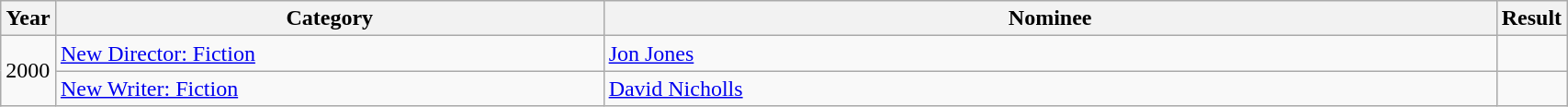<table class="wikitable" width="90%">
<tr>
<th width="3.5%">Year</th>
<th width="35%">Category</th>
<th>Nominee</th>
<th width="3.5%">Result</th>
</tr>
<tr>
<td rowspan="2">2000</td>
<td><a href='#'>New Director: Fiction</a></td>
<td><a href='#'>Jon Jones</a></td>
<td></td>
</tr>
<tr>
<td><a href='#'>New Writer: Fiction</a></td>
<td><a href='#'>David Nicholls</a></td>
<td></td>
</tr>
</table>
